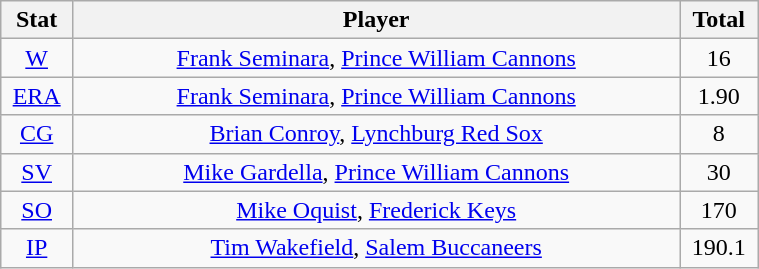<table class="wikitable" width="40%" style="text-align:center;">
<tr>
<th width="5%">Stat</th>
<th width="60%">Player</th>
<th width="5%">Total</th>
</tr>
<tr>
<td><a href='#'>W</a></td>
<td><a href='#'>Frank Seminara</a>, <a href='#'>Prince William Cannons</a></td>
<td>16</td>
</tr>
<tr>
<td><a href='#'>ERA</a></td>
<td><a href='#'>Frank Seminara</a>, <a href='#'>Prince William Cannons</a></td>
<td>1.90</td>
</tr>
<tr>
<td><a href='#'>CG</a></td>
<td><a href='#'>Brian Conroy</a>, <a href='#'>Lynchburg Red Sox</a></td>
<td>8</td>
</tr>
<tr>
<td><a href='#'>SV</a></td>
<td><a href='#'>Mike Gardella</a>, <a href='#'>Prince William Cannons</a></td>
<td>30</td>
</tr>
<tr>
<td><a href='#'>SO</a></td>
<td><a href='#'>Mike Oquist</a>, <a href='#'>Frederick Keys</a></td>
<td>170</td>
</tr>
<tr>
<td><a href='#'>IP</a></td>
<td><a href='#'>Tim Wakefield</a>, <a href='#'>Salem Buccaneers</a></td>
<td>190.1</td>
</tr>
</table>
